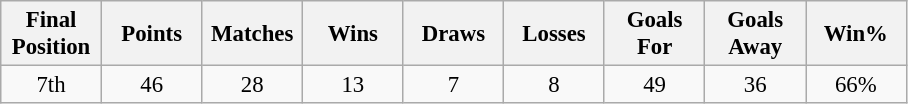<table class="wikitable" style="font-size: 95%; text-align: center;">
<tr>
<th width=60>Final Position</th>
<th width=60>Points</th>
<th width=60>Matches</th>
<th width=60>Wins</th>
<th width=60>Draws</th>
<th width=60>Losses</th>
<th width=60>Goals For</th>
<th width=60>Goals Away</th>
<th width=60>Win%</th>
</tr>
<tr>
<td>7th</td>
<td>46</td>
<td>28</td>
<td>13</td>
<td>7</td>
<td>8</td>
<td>49</td>
<td>36</td>
<td>66%</td>
</tr>
</table>
